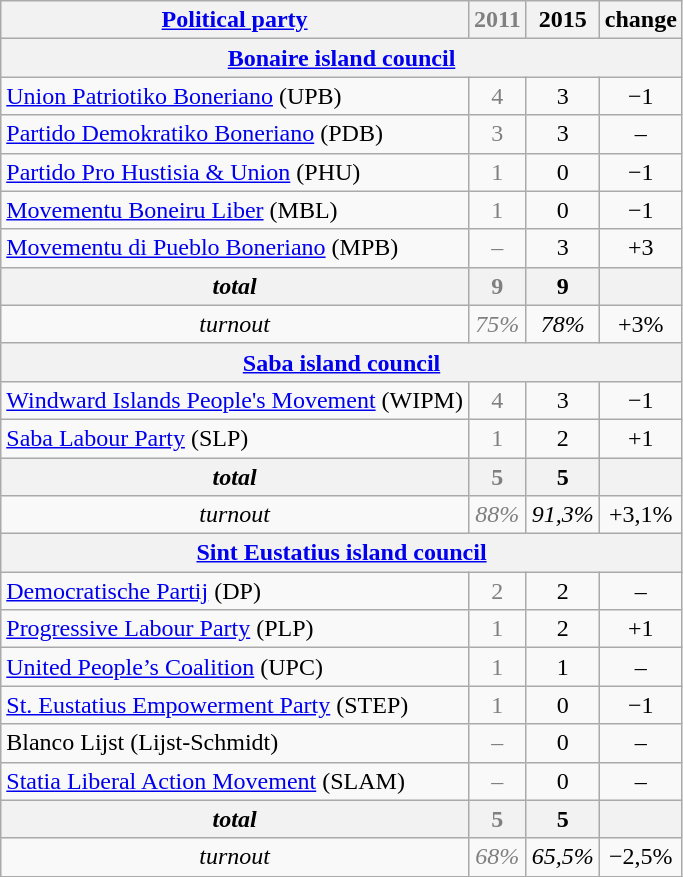<table class="wikitable" style="text-align:center;">
<tr>
<th><a href='#'>Political party</a></th>
<th style="color:gray">2011</th>
<th>2015</th>
<th>change</th>
</tr>
<tr>
<th colspan=5><a href='#'>Bonaire island council</a></th>
</tr>
<tr>
<td style="text-align:left;"><a href='#'>Union Patriotiko Boneriano</a> (UPB)</td>
<td style="color:gray">4</td>
<td>3</td>
<td>−1</td>
</tr>
<tr>
<td style="text-align:left;"><a href='#'>Partido Demokratiko Boneriano</a> (PDB)</td>
<td style="color:gray">3</td>
<td>3</td>
<td>–</td>
</tr>
<tr>
<td style="text-align:left;"><a href='#'>Partido Pro Hustisia & Union</a> (PHU)</td>
<td style="color:gray">1</td>
<td>0</td>
<td>−1</td>
</tr>
<tr>
<td style="text-align:left;"><a href='#'>Movementu Boneiru Liber</a> (MBL)</td>
<td style="color:gray">1</td>
<td>0</td>
<td>−1</td>
</tr>
<tr>
<td style="text-align:left;"><a href='#'>Movementu di Pueblo Boneriano</a> (MPB)</td>
<td style="color:gray">–</td>
<td>3</td>
<td>+3</td>
</tr>
<tr>
<th><em>total</em></th>
<th style="color:gray">9</th>
<th>9</th>
<th></th>
</tr>
<tr>
<td><em>turnout</em></td>
<td style="color:gray"><em>75%</em></td>
<td><em>78%</em></td>
<td>+3%</td>
</tr>
<tr>
<th colspan=5><a href='#'>Saba island council</a></th>
</tr>
<tr>
<td style="text-align:left;"><a href='#'>Windward Islands People's Movement</a> (WIPM)</td>
<td style="color:gray">4</td>
<td>3</td>
<td>−1</td>
</tr>
<tr>
<td style="text-align:left;"><a href='#'>Saba Labour Party</a> (SLP)</td>
<td style="color:gray">1</td>
<td>2</td>
<td>+1</td>
</tr>
<tr>
<th><em>total</em></th>
<th style="color:gray">5</th>
<th>5</th>
<th></th>
</tr>
<tr>
<td><em>turnout</em></td>
<td style="color:gray"><em>88%</em></td>
<td><em>91,3%</em></td>
<td>+3,1%</td>
</tr>
<tr>
<th colspan=5><a href='#'>Sint Eustatius island council</a></th>
</tr>
<tr>
<td style="text-align:left;"><a href='#'>Democratische Partij</a> (DP)</td>
<td style="color:gray">2</td>
<td>2</td>
<td>–</td>
</tr>
<tr>
<td style="text-align:left;"><a href='#'>Progressive Labour Party</a> (PLP)</td>
<td style="color:gray">1</td>
<td>2</td>
<td>+1</td>
</tr>
<tr>
<td style="text-align:left;"><a href='#'>United People’s Coalition</a> (UPC)</td>
<td style="color:gray">1</td>
<td>1</td>
<td>–</td>
</tr>
<tr>
<td style="text-align:left;"><a href='#'>St. Eustatius Empowerment Party</a> (STEP)</td>
<td style="color:gray">1</td>
<td>0</td>
<td>−1</td>
</tr>
<tr>
<td style="text-align:left;">Blanco Lijst  (Lijst-Schmidt)</td>
<td style="color:gray">–</td>
<td>0</td>
<td>–</td>
</tr>
<tr>
<td style="text-align:left;"><a href='#'>Statia Liberal Action Movement</a> (SLAM)</td>
<td style="color:gray">–</td>
<td>0</td>
<td>–</td>
</tr>
<tr>
<th><em>total</em></th>
<th style="color:gray">5</th>
<th>5</th>
<th></th>
</tr>
<tr>
<td><em>turnout</em></td>
<td style="color:gray"><em>68%</em></td>
<td><em>65,5%</em></td>
<td>−2,5%</td>
</tr>
</table>
